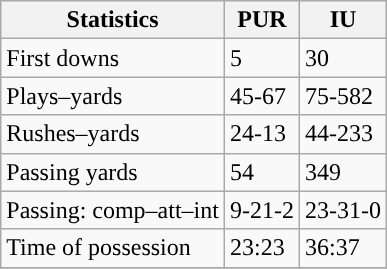<table class="wikitable" style="float: left;">
<tr>
<th>Statistics</th>
<th>PUR</th>
<th>IU</th>
</tr>
<tr>
<td>First downs</td>
<td>5</td>
<td>30</td>
</tr>
<tr>
<td>Plays–yards</td>
<td>45-67</td>
<td>75-582</td>
</tr>
<tr>
<td>Rushes–yards</td>
<td>24-13</td>
<td>44-233</td>
</tr>
<tr>
<td>Passing yards</td>
<td>54</td>
<td>349</td>
</tr>
<tr>
<td>Passing: comp–att–int</td>
<td>9-21-2</td>
<td>23-31-0</td>
</tr>
<tr>
<td>Time of possession</td>
<td>23:23</td>
<td>36:37</td>
</tr>
<tr>
</tr>
</table>
